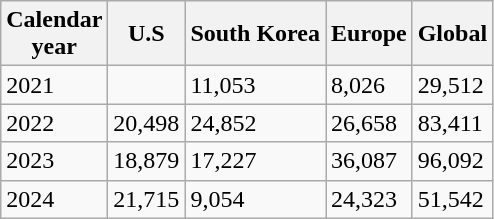<table class="wikitable">
<tr>
<th>Calendar<br>year</th>
<th>U.S</th>
<th>South Korea</th>
<th>Europe</th>
<th>Global</th>
</tr>
<tr>
<td>2021</td>
<td></td>
<td>11,053</td>
<td>8,026</td>
<td>29,512</td>
</tr>
<tr>
<td>2022</td>
<td>20,498</td>
<td>24,852</td>
<td>26,658</td>
<td>83,411</td>
</tr>
<tr>
<td>2023</td>
<td>18,879</td>
<td>17,227</td>
<td>36,087</td>
<td>96,092</td>
</tr>
<tr>
<td>2024</td>
<td>21,715</td>
<td>9,054</td>
<td>24,323</td>
<td>51,542</td>
</tr>
</table>
